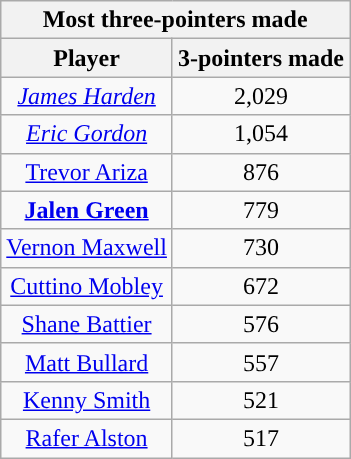<table class="wikitable sortable" style="text-align:center">
<tr>
<th colspan="2" style="text-align:center; ">Most three-pointers made</th>
</tr>
<tr>
<th style="text-align:center; ">Player</th>
<th style="text-align:center; ">3-pointers made</th>
</tr>
<tr>
<td><em><a href='#'>James Harden</a></em></td>
<td>2,029</td>
</tr>
<tr>
<td><em><a href='#'>Eric Gordon</a></em></td>
<td>1,054</td>
</tr>
<tr>
<td><a href='#'>Trevor Ariza</a></td>
<td>876</td>
</tr>
<tr>
<td><strong><a href='#'>Jalen Green</a></strong></td>
<td>779</td>
</tr>
<tr>
<td><a href='#'>Vernon Maxwell</a></td>
<td>730</td>
</tr>
<tr>
<td><a href='#'>Cuttino Mobley</a></td>
<td>672</td>
</tr>
<tr>
<td><a href='#'>Shane Battier</a></td>
<td>576</td>
</tr>
<tr>
<td><a href='#'>Matt Bullard</a></td>
<td>557</td>
</tr>
<tr>
<td><a href='#'>Kenny Smith</a></td>
<td>521</td>
</tr>
<tr>
<td><a href='#'>Rafer Alston</a></td>
<td>517</td>
</tr>
</table>
